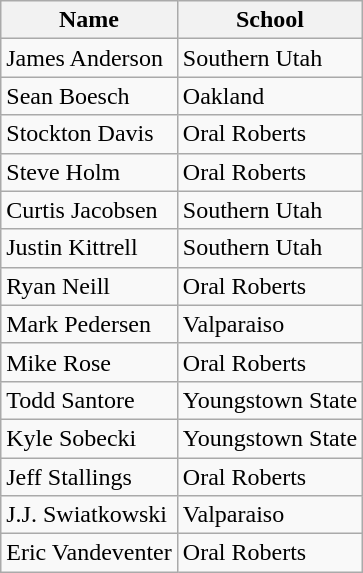<table class=wikitable>
<tr>
<th>Name</th>
<th>School</th>
</tr>
<tr>
<td>James Anderson</td>
<td>Southern Utah</td>
</tr>
<tr>
<td>Sean Boesch</td>
<td>Oakland</td>
</tr>
<tr>
<td>Stockton Davis</td>
<td>Oral Roberts</td>
</tr>
<tr>
<td>Steve Holm</td>
<td>Oral Roberts</td>
</tr>
<tr>
<td>Curtis Jacobsen</td>
<td>Southern Utah</td>
</tr>
<tr>
<td>Justin Kittrell</td>
<td>Southern Utah</td>
</tr>
<tr>
<td>Ryan Neill</td>
<td>Oral Roberts</td>
</tr>
<tr>
<td>Mark Pedersen</td>
<td>Valparaiso</td>
</tr>
<tr>
<td>Mike Rose</td>
<td>Oral Roberts</td>
</tr>
<tr>
<td>Todd Santore</td>
<td>Youngstown State</td>
</tr>
<tr>
<td>Kyle Sobecki</td>
<td>Youngstown State</td>
</tr>
<tr>
<td>Jeff Stallings</td>
<td>Oral Roberts</td>
</tr>
<tr>
<td>J.J. Swiatkowski</td>
<td>Valparaiso</td>
</tr>
<tr>
<td>Eric Vandeventer</td>
<td>Oral Roberts</td>
</tr>
</table>
